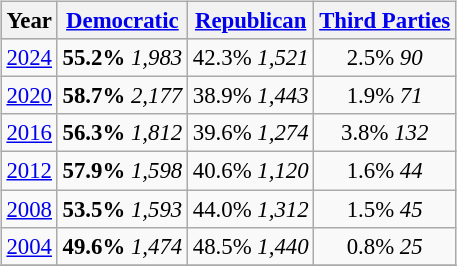<table class="wikitable" style="float:right; margin:1em; font-size:95%;">
<tr style="background:lightgrey;">
<th>Year</th>
<th><a href='#'>Democratic</a></th>
<th><a href='#'>Republican</a></th>
<th><a href='#'>Third Parties</a></th>
</tr>
<tr>
<td align="center" ><a href='#'>2024</a></td>
<td align="center" ><strong>55.2%</strong> <em>1,983</em></td>
<td align="center" >42.3% <em>1,521</em></td>
<td align="center" >2.5% <em>90</em></td>
</tr>
<tr>
<td align="center" ><a href='#'>2020</a></td>
<td align="center" ><strong>58.7%</strong> <em>2,177</em></td>
<td align="center" >38.9% <em>1,443</em></td>
<td align="center" >1.9% <em>71</em></td>
</tr>
<tr>
<td align="center" ><a href='#'>2016</a></td>
<td align="center" ><strong>56.3%</strong> <em>1,812</em></td>
<td align="center" >39.6% <em>1,274</em></td>
<td align="center" >3.8% <em>132</em></td>
</tr>
<tr>
<td align="center" ><a href='#'>2012</a></td>
<td align="center" ><strong>57.9%</strong> <em>1,598</em></td>
<td align="center" >40.6% <em>1,120</em></td>
<td align="center" >1.6% <em>44</em></td>
</tr>
<tr>
<td align="center" ><a href='#'>2008</a></td>
<td align="center" ><strong>53.5%</strong> <em>1,593</em></td>
<td align="center" >44.0% <em>1,312</em></td>
<td align="center" >1.5% <em>45</em></td>
</tr>
<tr>
<td align="center" ><a href='#'>2004</a></td>
<td align="center" ><strong>49.6%</strong> <em>1,474</em></td>
<td align="center" >48.5% <em>1,440</em></td>
<td align="center" >0.8% <em>25</em></td>
</tr>
<tr>
</tr>
</table>
